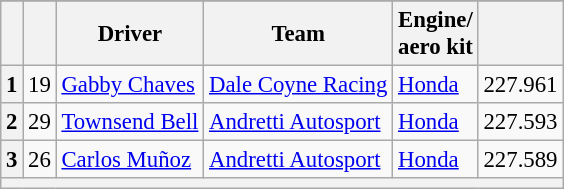<table class="wikitable" style="font-size:95%;">
<tr>
</tr>
<tr>
<th></th>
<th></th>
<th>Driver</th>
<th>Team</th>
<th>Engine/<br>aero kit</th>
<th></th>
</tr>
<tr>
<th>1</th>
<td style="text-align:center;">19</td>
<td> <a href='#'>Gabby Chaves</a></td>
<td><a href='#'>Dale Coyne Racing</a></td>
<td><a href='#'>Honda</a></td>
<td>227.961</td>
</tr>
<tr>
<th>2</th>
<td style="text-align:center;">29</td>
<td> <a href='#'>Townsend Bell</a></td>
<td><a href='#'>Andretti Autosport</a></td>
<td><a href='#'>Honda</a></td>
<td>227.593</td>
</tr>
<tr>
<th>3</th>
<td style="text-align:center;">26</td>
<td> <a href='#'>Carlos Muñoz</a></td>
<td><a href='#'>Andretti Autosport</a></td>
<td><a href='#'>Honda</a></td>
<td align=center>227.589</td>
</tr>
<tr>
<th colspan=6></th>
</tr>
</table>
